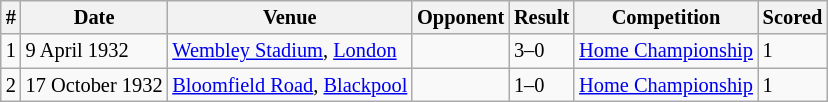<table class="wikitable collapsible" style="font-size:85%; text-align:left; margin:auto;">
<tr>
<th>#</th>
<th>Date</th>
<th>Venue</th>
<th>Opponent</th>
<th>Result</th>
<th>Competition</th>
<th>Scored</th>
</tr>
<tr>
<td>1</td>
<td>9 April 1932</td>
<td><a href='#'>Wembley Stadium</a>, <a href='#'>London</a></td>
<td></td>
<td>3–0</td>
<td><a href='#'>Home Championship</a></td>
<td>1</td>
</tr>
<tr>
<td>2</td>
<td>17 October 1932</td>
<td><a href='#'>Bloomfield Road</a>, <a href='#'>Blackpool</a></td>
<td></td>
<td>1–0</td>
<td><a href='#'>Home Championship</a></td>
<td>1</td>
</tr>
</table>
